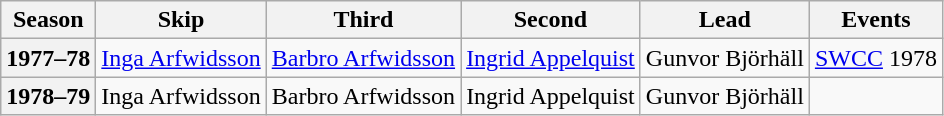<table class="wikitable">
<tr>
<th scope="col">Season</th>
<th scope="col">Skip</th>
<th scope="col">Third</th>
<th scope="col">Second</th>
<th scope="col">Lead</th>
<th scope="col">Events</th>
</tr>
<tr>
<th scope="row">1977–78</th>
<td><a href='#'>Inga Arfwidsson</a></td>
<td><a href='#'>Barbro Arfwidsson</a></td>
<td><a href='#'>Ingrid Appelquist</a></td>
<td>Gunvor Björhäll</td>
<td><a href='#'>SWCC</a> 1978 </td>
</tr>
<tr>
<th scope="row">1978–79</th>
<td>Inga Arfwidsson</td>
<td>Barbro Arfwidsson</td>
<td>Ingrid Appelquist</td>
<td>Gunvor Björhäll</td>
<td> </td>
</tr>
</table>
